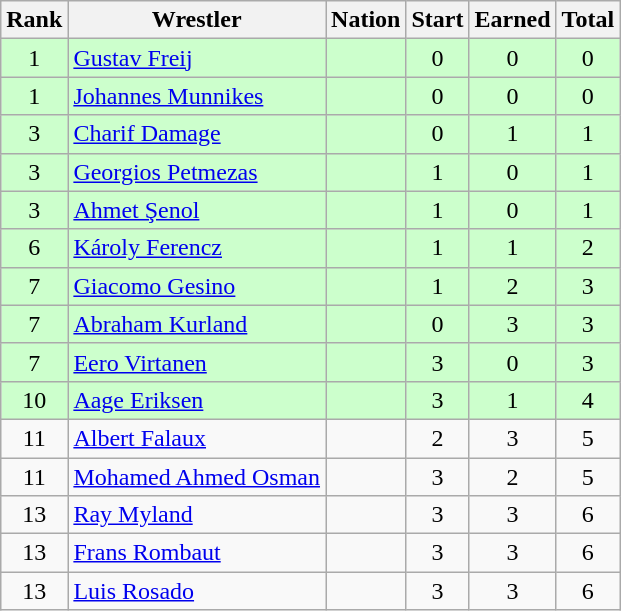<table class="wikitable sortable" style="text-align:center;">
<tr>
<th>Rank</th>
<th>Wrestler</th>
<th>Nation</th>
<th>Start</th>
<th>Earned</th>
<th>Total</th>
</tr>
<tr style="background:#cfc;">
<td>1</td>
<td align=left><a href='#'>Gustav Freij</a></td>
<td align=left></td>
<td>0</td>
<td>0</td>
<td>0</td>
</tr>
<tr style="background:#cfc;">
<td>1</td>
<td align=left><a href='#'>Johannes Munnikes</a></td>
<td align=left></td>
<td>0</td>
<td>0</td>
<td>0</td>
</tr>
<tr style="background:#cfc;">
<td>3</td>
<td align=left><a href='#'>Charif Damage</a></td>
<td align=left></td>
<td>0</td>
<td>1</td>
<td>1</td>
</tr>
<tr style="background:#cfc;">
<td>3</td>
<td align=left><a href='#'>Georgios Petmezas</a></td>
<td align=left></td>
<td>1</td>
<td>0</td>
<td>1</td>
</tr>
<tr style="background:#cfc;">
<td>3</td>
<td align=left><a href='#'>Ahmet Şenol</a></td>
<td align=left></td>
<td>1</td>
<td>0</td>
<td>1</td>
</tr>
<tr style="background:#cfc;">
<td>6</td>
<td align=left><a href='#'>Károly Ferencz</a></td>
<td align=left></td>
<td>1</td>
<td>1</td>
<td>2</td>
</tr>
<tr style="background:#cfc;">
<td>7</td>
<td align=left><a href='#'>Giacomo Gesino</a></td>
<td align=left></td>
<td>1</td>
<td>2</td>
<td>3</td>
</tr>
<tr style="background:#cfc;">
<td>7</td>
<td align=left><a href='#'>Abraham Kurland</a></td>
<td align=left></td>
<td>0</td>
<td>3</td>
<td>3</td>
</tr>
<tr style="background:#cfc;">
<td>7</td>
<td align=left><a href='#'>Eero Virtanen</a></td>
<td align=left></td>
<td>3</td>
<td>0</td>
<td>3</td>
</tr>
<tr style="background:#cfc;">
<td>10</td>
<td align=left><a href='#'>Aage Eriksen</a></td>
<td align=left></td>
<td>3</td>
<td>1</td>
<td>4</td>
</tr>
<tr>
<td>11</td>
<td align=left><a href='#'>Albert Falaux</a></td>
<td align=left></td>
<td>2</td>
<td>3</td>
<td>5</td>
</tr>
<tr>
<td>11</td>
<td align=left><a href='#'>Mohamed Ahmed Osman</a></td>
<td align=left></td>
<td>3</td>
<td>2</td>
<td>5</td>
</tr>
<tr>
<td>13</td>
<td align=left><a href='#'>Ray Myland</a></td>
<td align=left></td>
<td>3</td>
<td>3</td>
<td>6</td>
</tr>
<tr>
<td>13</td>
<td align=left><a href='#'>Frans Rombaut</a></td>
<td align=left></td>
<td>3</td>
<td>3</td>
<td>6</td>
</tr>
<tr>
<td>13</td>
<td align=left><a href='#'>Luis Rosado</a></td>
<td align=left></td>
<td>3</td>
<td>3</td>
<td>6</td>
</tr>
</table>
